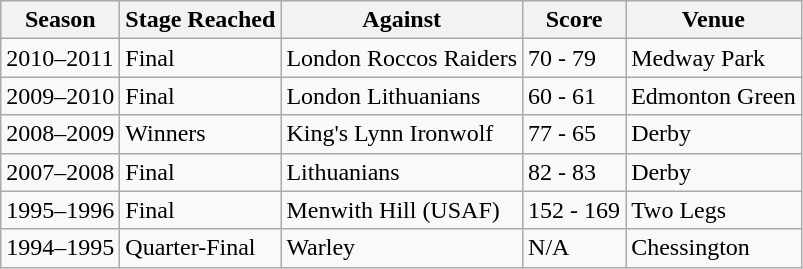<table class="wikitable" style="text-align: left;">
<tr bgcolor="#efefef">
<th>Season</th>
<th>Stage Reached</th>
<th>Against</th>
<th>Score</th>
<th>Venue</th>
</tr>
<tr>
<td>2010–2011</td>
<td>Final</td>
<td>London Roccos Raiders</td>
<td>70 - 79</td>
<td>Medway Park</td>
</tr>
<tr>
<td>2009–2010</td>
<td>Final</td>
<td>London Lithuanians</td>
<td>60 - 61</td>
<td>Edmonton Green</td>
</tr>
<tr>
<td>2008–2009</td>
<td>Winners</td>
<td>King's Lynn Ironwolf</td>
<td>77 - 65</td>
<td>Derby</td>
</tr>
<tr>
<td>2007–2008</td>
<td>Final</td>
<td>Lithuanians</td>
<td>82 - 83</td>
<td>Derby</td>
</tr>
<tr>
<td>1995–1996</td>
<td>Final</td>
<td>Menwith Hill (USAF)</td>
<td>152 - 169</td>
<td>Two Legs</td>
</tr>
<tr>
<td>1994–1995</td>
<td>Quarter-Final</td>
<td>Warley</td>
<td>N/A</td>
<td>Chessington</td>
</tr>
</table>
